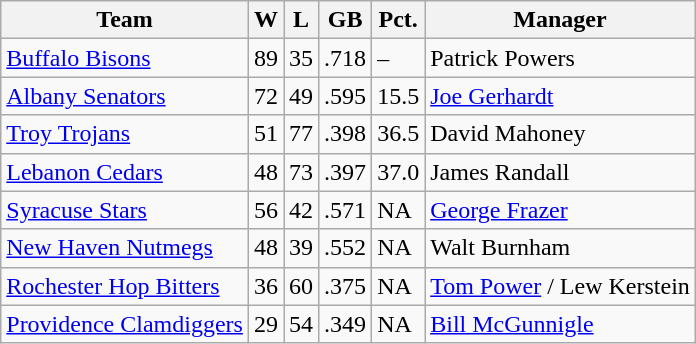<table class="wikitable">
<tr>
<th>Team</th>
<th>W</th>
<th>L</th>
<th>GB</th>
<th>Pct.</th>
<th>Manager</th>
</tr>
<tr>
<td><a href='#'>Buffalo Bisons</a></td>
<td>89</td>
<td>35</td>
<td>.718</td>
<td>–</td>
<td>Patrick Powers</td>
</tr>
<tr>
<td><a href='#'>Albany Senators</a></td>
<td>72</td>
<td>49</td>
<td>.595</td>
<td>15.5</td>
<td><a href='#'>Joe Gerhardt</a></td>
</tr>
<tr>
<td><a href='#'>Troy Trojans</a></td>
<td>51</td>
<td>77</td>
<td>.398</td>
<td>36.5</td>
<td>David Mahoney</td>
</tr>
<tr>
<td><a href='#'>Lebanon Cedars</a></td>
<td>48</td>
<td>73</td>
<td>.397</td>
<td>37.0</td>
<td>James Randall</td>
</tr>
<tr>
<td><a href='#'>Syracuse Stars</a></td>
<td>56</td>
<td>42</td>
<td>.571</td>
<td>NA</td>
<td><a href='#'>George Frazer</a></td>
</tr>
<tr>
<td><a href='#'>New Haven Nutmegs</a></td>
<td>48</td>
<td>39</td>
<td>.552</td>
<td>NA</td>
<td>Walt Burnham</td>
</tr>
<tr>
<td><a href='#'>Rochester Hop Bitters</a></td>
<td>36</td>
<td>60</td>
<td>.375</td>
<td>NA</td>
<td><a href='#'>Tom Power</a> / Lew Kerstein</td>
</tr>
<tr>
<td><a href='#'>Providence Clamdiggers</a></td>
<td>29</td>
<td>54</td>
<td>.349</td>
<td>NA</td>
<td><a href='#'>Bill McGunnigle</a></td>
</tr>
</table>
